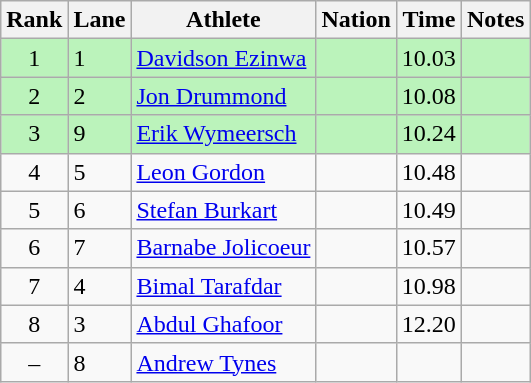<table class="wikitable sortable">
<tr>
<th>Rank</th>
<th>Lane</th>
<th>Athlete</th>
<th>Nation</th>
<th>Time</th>
<th>Notes</th>
</tr>
<tr style="background:#bbf3bb;">
<td align="center">1</td>
<td>1</td>
<td><a href='#'>Davidson Ezinwa</a></td>
<td></td>
<td align="center">10.03</td>
<td align=center></td>
</tr>
<tr style="background:#bbf3bb;">
<td align="center">2</td>
<td>2</td>
<td><a href='#'>Jon Drummond</a></td>
<td></td>
<td align="center">10.08</td>
<td align=center></td>
</tr>
<tr style="background:#bbf3bb;">
<td align="center">3</td>
<td>9</td>
<td><a href='#'>Erik Wymeersch</a></td>
<td></td>
<td align="center">10.24</td>
<td align=center></td>
</tr>
<tr>
<td align="center">4</td>
<td>5</td>
<td><a href='#'>Leon Gordon</a></td>
<td></td>
<td align="center">10.48</td>
<td></td>
</tr>
<tr>
<td align="center">5</td>
<td>6</td>
<td><a href='#'>Stefan Burkart</a></td>
<td></td>
<td align="center">10.49</td>
<td></td>
</tr>
<tr>
<td align="center">6</td>
<td>7</td>
<td><a href='#'>Barnabe Jolicoeur</a></td>
<td></td>
<td align="center">10.57</td>
<td></td>
</tr>
<tr>
<td align="center">7</td>
<td>4</td>
<td><a href='#'>Bimal Tarafdar</a></td>
<td></td>
<td align="center">10.98</td>
<td></td>
</tr>
<tr>
<td align="center">8</td>
<td>3</td>
<td><a href='#'>Abdul Ghafoor</a></td>
<td></td>
<td align="center">12.20</td>
<td></td>
</tr>
<tr>
<td align="center" data-sort-value=9>–</td>
<td>8</td>
<td><a href='#'>Andrew Tynes</a></td>
<td></td>
<td align="center"></td>
<td></td>
</tr>
</table>
